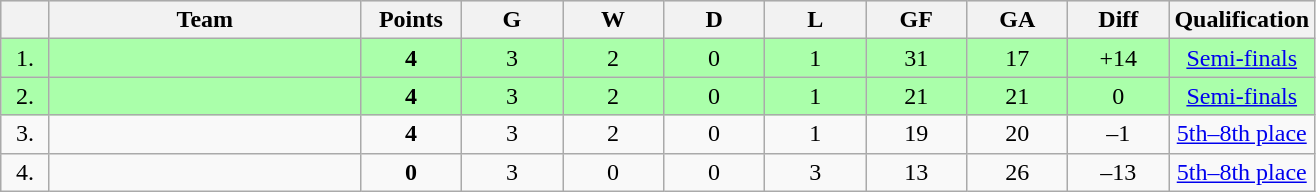<table class=wikitable style="text-align:center">
<tr bgcolor="#DCDCDC">
<th width="25"></th>
<th width="200">Team</th>
<th width="60">Points</th>
<th width="60">G</th>
<th width="60">W</th>
<th width="60">D</th>
<th width="60">L</th>
<th width="60">GF</th>
<th width="60">GA</th>
<th width="60">Diff</th>
<th width="60">Qualification</th>
</tr>
<tr bgcolor=#AAFFAA>
<td>1.</td>
<td align=left></td>
<td><strong>4</strong></td>
<td>3</td>
<td>2</td>
<td>0</td>
<td>1</td>
<td>31</td>
<td>17</td>
<td>+14</td>
<td><a href='#'>Semi-finals</a></td>
</tr>
<tr bgcolor=#AAFFAA>
<td>2.</td>
<td align=left></td>
<td><strong>4</strong></td>
<td>3</td>
<td>2</td>
<td>0</td>
<td>1</td>
<td>21</td>
<td>21</td>
<td>0</td>
<td><a href='#'>Semi-finals</a></td>
</tr>
<tr>
<td>3.</td>
<td align=left></td>
<td><strong>4</strong></td>
<td>3</td>
<td>2</td>
<td>0</td>
<td>1</td>
<td>19</td>
<td>20</td>
<td>–1</td>
<td><a href='#'>5th–8th place</a></td>
</tr>
<tr>
<td>4.</td>
<td align=left></td>
<td><strong>0</strong></td>
<td>3</td>
<td>0</td>
<td>0</td>
<td>3</td>
<td>13</td>
<td>26</td>
<td>–13</td>
<td><a href='#'>5th–8th place</a></td>
</tr>
</table>
